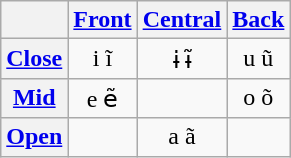<table class="wikitable" style="text-align:center">
<tr>
<th></th>
<th><a href='#'>Front</a></th>
<th><a href='#'>Central</a></th>
<th><a href='#'>Back</a></th>
</tr>
<tr align="center">
<th><a href='#'>Close</a></th>
<td>i ĩ</td>
<td>ɨ ɨ̃</td>
<td>u ũ</td>
</tr>
<tr>
<th><a href='#'>Mid</a></th>
<td>e ẽ</td>
<td></td>
<td>o õ</td>
</tr>
<tr align="center">
<th><a href='#'>Open</a></th>
<td></td>
<td>a ã</td>
<td></td>
</tr>
</table>
